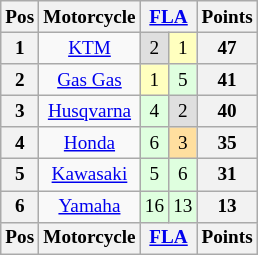<table class="wikitable" style="font-size: 80%; text-align:center">
<tr valign="top">
<th valign="middle">Pos</th>
<th valign="middle">Motorcycle</th>
<th colspan=2><a href='#'>FLA</a><br></th>
<th valign="middle">Points</th>
</tr>
<tr>
<th>1</th>
<td><a href='#'>KTM</a></td>
<td style="background:#dfdfdf;">2</td>
<td style="background:#ffffbf;">1</td>
<th>47</th>
</tr>
<tr>
<th>2</th>
<td><a href='#'>Gas Gas</a></td>
<td style="background:#ffffbf;">1</td>
<td style="background:#dfffdf;">5</td>
<th>41</th>
</tr>
<tr>
<th>3</th>
<td><a href='#'>Husqvarna</a></td>
<td style="background:#dfffdf;">4</td>
<td style="background:#dfdfdf;">2</td>
<th>40</th>
</tr>
<tr>
<th>4</th>
<td><a href='#'>Honda</a></td>
<td style="background:#dfffdf;">6</td>
<td style="background:#ffdf9f;">3</td>
<th>35</th>
</tr>
<tr>
<th>5</th>
<td><a href='#'>Kawasaki</a></td>
<td style="background:#dfffdf;">5</td>
<td style="background:#dfffdf;">6</td>
<th>31</th>
</tr>
<tr>
<th>6</th>
<td><a href='#'>Yamaha</a></td>
<td style="background:#dfffdf;">16</td>
<td style="background:#dfffdf;">13</td>
<th>13</th>
</tr>
<tr valign="top">
<th valign="middle">Pos</th>
<th valign="middle">Motorcycle</th>
<th colspan=2><a href='#'>FLA</a><br></th>
<th valign="middle">Points</th>
</tr>
</table>
